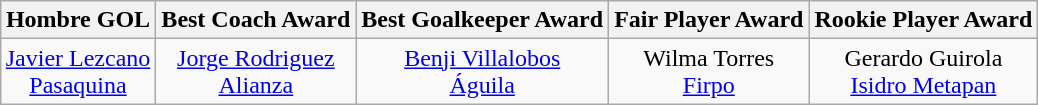<table class="wikitable" style="margin: 0 auto;">
<tr>
<th>Hombre GOL</th>
<th>Best Coach Award</th>
<th>Best Goalkeeper Award</th>
<th>Fair Player Award</th>
<th>Rookie Player Award</th>
</tr>
<tr>
<td align=center> <a href='#'>Javier Lezcano</a><br><a href='#'>Pasaquina</a></td>
<td align=center> <a href='#'>Jorge Rodriguez</a><br><a href='#'>Alianza</a></td>
<td align=center> <a href='#'>Benji Villalobos</a><br><a href='#'>Águila</a></td>
<td align=center> Wilma Torres<br><a href='#'>Firpo</a></td>
<td align=center> Gerardo Guirola<br><a href='#'>Isidro Metapan</a></td>
</tr>
</table>
